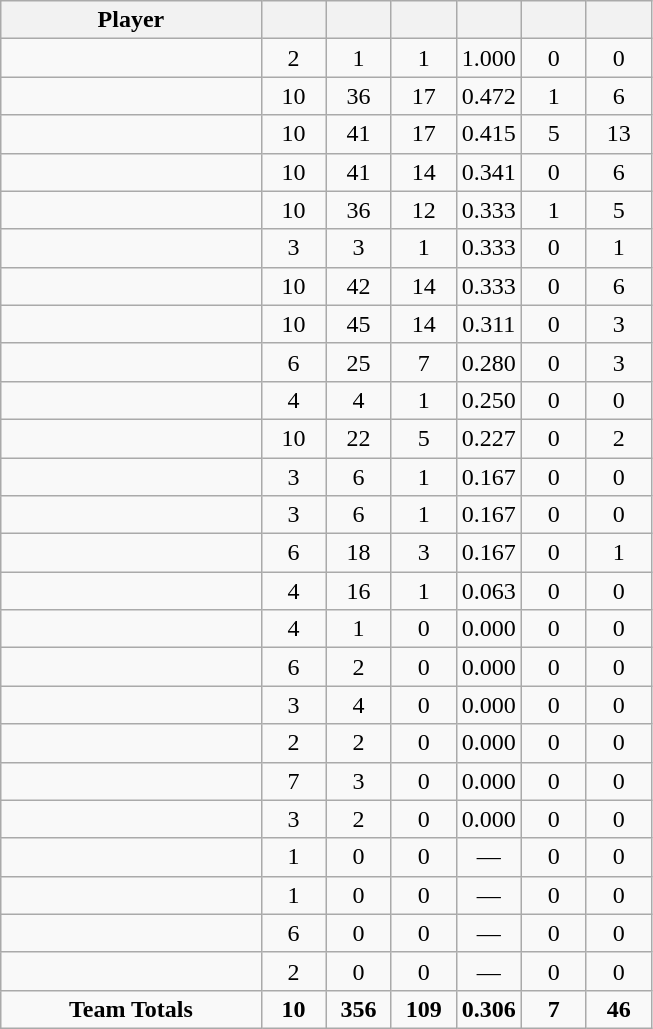<table class="wikitable sortable" style="text-align:center;">
<tr>
<th width="40%">Player</th>
<th width="10%"></th>
<th width="10%"></th>
<th width="10%"></th>
<th width="10%"></th>
<th width="10%"></th>
<th width="10%"></th>
</tr>
<tr>
<td></td>
<td>2</td>
<td>1</td>
<td>1</td>
<td>1.000</td>
<td>0</td>
<td>0</td>
</tr>
<tr>
<td></td>
<td>10</td>
<td>36</td>
<td>17</td>
<td>0.472</td>
<td>1</td>
<td>6</td>
</tr>
<tr>
<td></td>
<td>10</td>
<td>41</td>
<td>17</td>
<td>0.415</td>
<td>5</td>
<td>13</td>
</tr>
<tr>
<td></td>
<td>10</td>
<td>41</td>
<td>14</td>
<td>0.341</td>
<td>0</td>
<td>6</td>
</tr>
<tr>
<td></td>
<td>10</td>
<td>36</td>
<td>12</td>
<td>0.333</td>
<td>1</td>
<td>5</td>
</tr>
<tr>
<td></td>
<td>3</td>
<td>3</td>
<td>1</td>
<td>0.333</td>
<td>0</td>
<td>1</td>
</tr>
<tr>
<td></td>
<td>10</td>
<td>42</td>
<td>14</td>
<td>0.333</td>
<td>0</td>
<td>6</td>
</tr>
<tr>
<td></td>
<td>10</td>
<td>45</td>
<td>14</td>
<td>0.311</td>
<td>0</td>
<td>3</td>
</tr>
<tr>
<td></td>
<td>6</td>
<td>25</td>
<td>7</td>
<td>0.280</td>
<td>0</td>
<td>3</td>
</tr>
<tr>
<td></td>
<td>4</td>
<td>4</td>
<td>1</td>
<td>0.250</td>
<td>0</td>
<td>0</td>
</tr>
<tr>
<td></td>
<td>10</td>
<td>22</td>
<td>5</td>
<td>0.227</td>
<td>0</td>
<td>2</td>
</tr>
<tr>
<td></td>
<td>3</td>
<td>6</td>
<td>1</td>
<td>0.167</td>
<td>0</td>
<td>0</td>
</tr>
<tr>
<td></td>
<td>3</td>
<td>6</td>
<td>1</td>
<td>0.167</td>
<td>0</td>
<td>0</td>
</tr>
<tr>
<td></td>
<td>6</td>
<td>18</td>
<td>3</td>
<td>0.167</td>
<td>0</td>
<td>1</td>
</tr>
<tr>
<td></td>
<td>4</td>
<td>16</td>
<td>1</td>
<td>0.063</td>
<td>0</td>
<td>0</td>
</tr>
<tr>
<td></td>
<td>4</td>
<td>1</td>
<td>0</td>
<td>0.000</td>
<td>0</td>
<td>0</td>
</tr>
<tr>
<td></td>
<td>6</td>
<td>2</td>
<td>0</td>
<td>0.000</td>
<td>0</td>
<td>0</td>
</tr>
<tr>
<td></td>
<td>3</td>
<td>4</td>
<td>0</td>
<td>0.000</td>
<td>0</td>
<td>0</td>
</tr>
<tr>
<td></td>
<td>2</td>
<td>2</td>
<td>0</td>
<td>0.000</td>
<td>0</td>
<td>0</td>
</tr>
<tr>
<td></td>
<td>7</td>
<td>3</td>
<td>0</td>
<td>0.000</td>
<td>0</td>
<td>0</td>
</tr>
<tr>
<td></td>
<td>3</td>
<td>2</td>
<td>0</td>
<td>0.000</td>
<td>0</td>
<td>0</td>
</tr>
<tr>
<td></td>
<td>1</td>
<td>0</td>
<td>0</td>
<td>—</td>
<td>0</td>
<td>0</td>
</tr>
<tr>
<td></td>
<td>1</td>
<td>0</td>
<td>0</td>
<td>—</td>
<td>0</td>
<td>0</td>
</tr>
<tr>
<td></td>
<td>6</td>
<td>0</td>
<td>0</td>
<td>—</td>
<td>0</td>
<td>0</td>
</tr>
<tr>
<td></td>
<td>2</td>
<td>0</td>
<td>0</td>
<td>—</td>
<td>0</td>
<td>0</td>
</tr>
<tr>
<td><strong>Team Totals</strong></td>
<td><strong>10</strong></td>
<td><strong>356</strong></td>
<td><strong>109</strong></td>
<td><strong>0.306</strong></td>
<td><strong>7</strong></td>
<td><strong>46</strong></td>
</tr>
</table>
